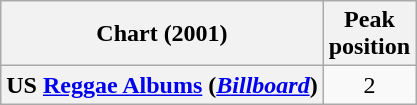<table class="wikitable sortable plainrowheaders" style="text-align:center">
<tr>
<th scope="col">Chart (2001)</th>
<th scope="col">Peak<br>position</th>
</tr>
<tr>
<th scope="row">US <a href='#'>Reggae Albums</a> (<em><a href='#'>Billboard</a></em>)</th>
<td>2</td>
</tr>
</table>
